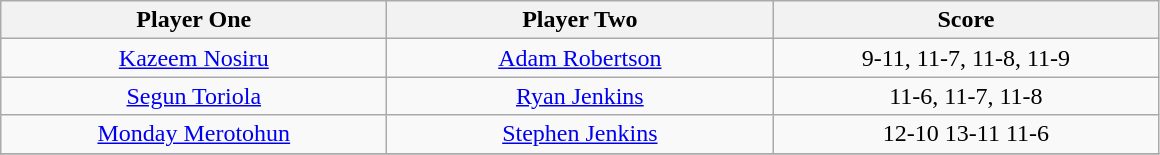<table class="wikitable" style="text-align: center">
<tr>
<th width=250>Player One</th>
<th width=250>Player Two</th>
<th width=250>Score</th>
</tr>
<tr>
<td><a href='#'>Kazeem Nosiru</a></td>
<td><a href='#'>Adam Robertson</a></td>
<td>9-11, 11-7, 11-8, 11-9</td>
</tr>
<tr>
<td><a href='#'>Segun Toriola</a></td>
<td><a href='#'>Ryan Jenkins</a></td>
<td>11-6, 11-7, 11-8</td>
</tr>
<tr>
<td><a href='#'>Monday Merotohun</a></td>
<td><a href='#'>Stephen Jenkins</a></td>
<td>12-10 13-11 11-6</td>
</tr>
<tr>
</tr>
</table>
